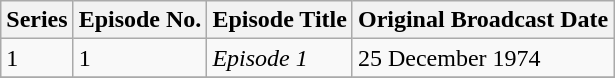<table class="wikitable">
<tr>
<th>Series</th>
<th>Episode No.</th>
<th>Episode Title</th>
<th>Original Broadcast Date</th>
</tr>
<tr>
<td rowspan="1">1</td>
<td>1</td>
<td><em> Episode 1</em></td>
<td>25 December 1974</td>
</tr>
<tr>
</tr>
</table>
